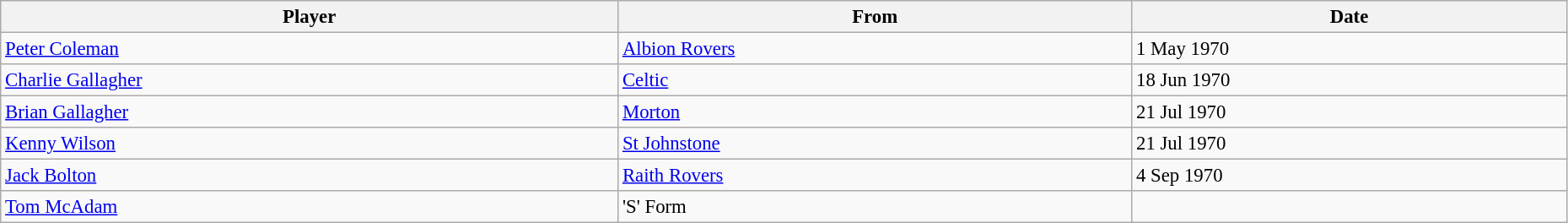<table class="wikitable" style="text-align:center; font-size:95%;width:98%; text-align:left">
<tr>
<th>Player</th>
<th>From</th>
<th>Date</th>
</tr>
<tr>
<td> <a href='#'>Peter Coleman</a></td>
<td> <a href='#'>Albion Rovers</a></td>
<td>1 May 1970</td>
</tr>
<tr>
<td> <a href='#'>Charlie Gallagher</a></td>
<td> <a href='#'>Celtic</a></td>
<td>18 Jun 1970</td>
</tr>
<tr>
<td> <a href='#'>Brian Gallagher</a></td>
<td> <a href='#'>Morton</a></td>
<td>21 Jul 1970</td>
</tr>
<tr>
<td> <a href='#'>Kenny Wilson</a></td>
<td> <a href='#'>St Johnstone</a></td>
<td>21 Jul 1970</td>
</tr>
<tr>
<td> <a href='#'>Jack Bolton</a></td>
<td> <a href='#'>Raith Rovers</a></td>
<td>4 Sep 1970</td>
</tr>
<tr>
<td> <a href='#'>Tom McAdam</a></td>
<td> 'S' Form</td>
<td></td>
</tr>
</table>
